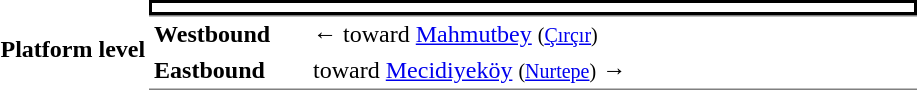<table cellpadding="3" cellspacing="0" border="0">
<tr>
<td rowspan="4"><strong>Platform level</strong></td>
<td colspan="2" style="border: 2px solid black; border-image: none; text-align: center;"></td>
</tr>
<tr>
<td width="100" style="border-top-color: gray; border-top-width: 1px; border-top-style: solid;"><strong>Westbound</strong></td>
<td width="400" style="border-top-color: gray; border-top-width: 1px; border-top-style: solid;">←  toward <a href='#'>Mahmutbey</a> <small>(<a href='#'>Çırçır</a>)</small></td>
</tr>
<tr>
<td style="border-bottom-color: gray; border-bottom-width: 1px; border-bottom-style: solid;"><strong>Eastbound</strong></td>
<td style="border-bottom-color: gray; border-bottom-width: 1px; border-bottom-style: solid;"> toward <a href='#'>Mecidiyeköy</a> <small>(<a href='#'>Nurtepe</a>)</small> →</td>
</tr>
<tr>
<td colspan="2"></td>
</tr>
</table>
